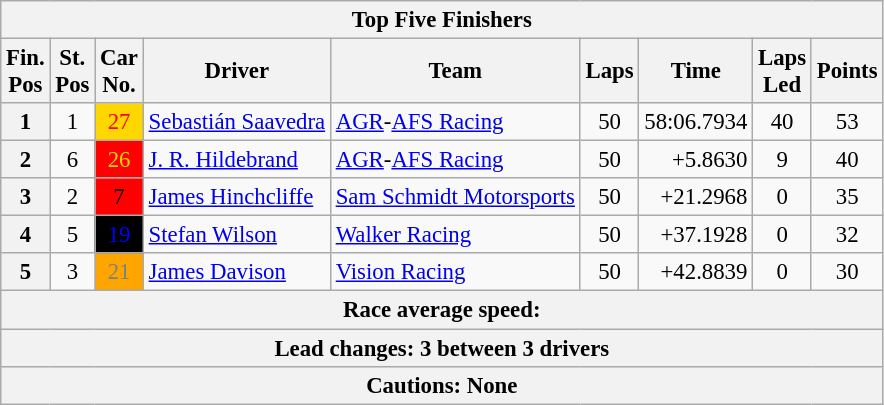<table class="wikitable" style="font-size:95%;">
<tr>
<th colspan=9>Top Five Finishers</th>
</tr>
<tr>
<th>Fin.<br>Pos</th>
<th>St.<br>Pos</th>
<th>Car<br>No.</th>
<th>Driver</th>
<th>Team</th>
<th>Laps</th>
<th>Time</th>
<th>Laps<br>Led</th>
<th>Points</th>
</tr>
<tr>
<th>1</th>
<td align=center>1</td>
<td style="background:gold; color:red;" align=center>27</td>
<td> <a href='#'>Sebastián Saavedra</a></td>
<td><a href='#'>AGR</a>-<a href='#'>AFS Racing</a></td>
<td align=center>50</td>
<td align=right>58:06.7934</td>
<td align=center>40</td>
<td align=center>53</td>
</tr>
<tr>
<th>2</th>
<td align=center>6</td>
<td style="background:red; color:gold;" align=center>26</td>
<td> <a href='#'>J. R. Hildebrand</a></td>
<td><a href='#'>AGR</a>-<a href='#'>AFS Racing</a></td>
<td align=center>50</td>
<td align=right>+5.8630</td>
<td align=center>9</td>
<td align=center>40</td>
</tr>
<tr>
<th>3</th>
<td align=center>2</td>
<td style="background:red; color:black;" align=center>7</td>
<td> <a href='#'>James Hinchcliffe</a></td>
<td><a href='#'>Sam Schmidt Motorsports</a></td>
<td align=center>50</td>
<td align=right>+21.2968</td>
<td align=center>0</td>
<td align=center>35</td>
</tr>
<tr>
<th>4</th>
<td align=center>5</td>
<td style="background:black; color:blue;" align=center>19</td>
<td> <a href='#'>Stefan Wilson</a></td>
<td><a href='#'>Walker Racing</a></td>
<td align=center>50</td>
<td align=right>+37.1928</td>
<td align=center>0</td>
<td align=center>32</td>
</tr>
<tr>
<th>5</th>
<td align=center>3</td>
<td style="background:orange; color:grey;" align=center>21</td>
<td> <a href='#'>James Davison</a></td>
<td><a href='#'>Vision Racing</a></td>
<td align=center>50</td>
<td align=right>+42.8839</td>
<td align=center>0</td>
<td align=center>30</td>
</tr>
<tr>
<th colspan=9>Race average speed: </th>
</tr>
<tr>
<th colspan=9>Lead changes: 3 between 3 drivers</th>
</tr>
<tr>
<th colspan=9>Cautions: None</th>
</tr>
</table>
